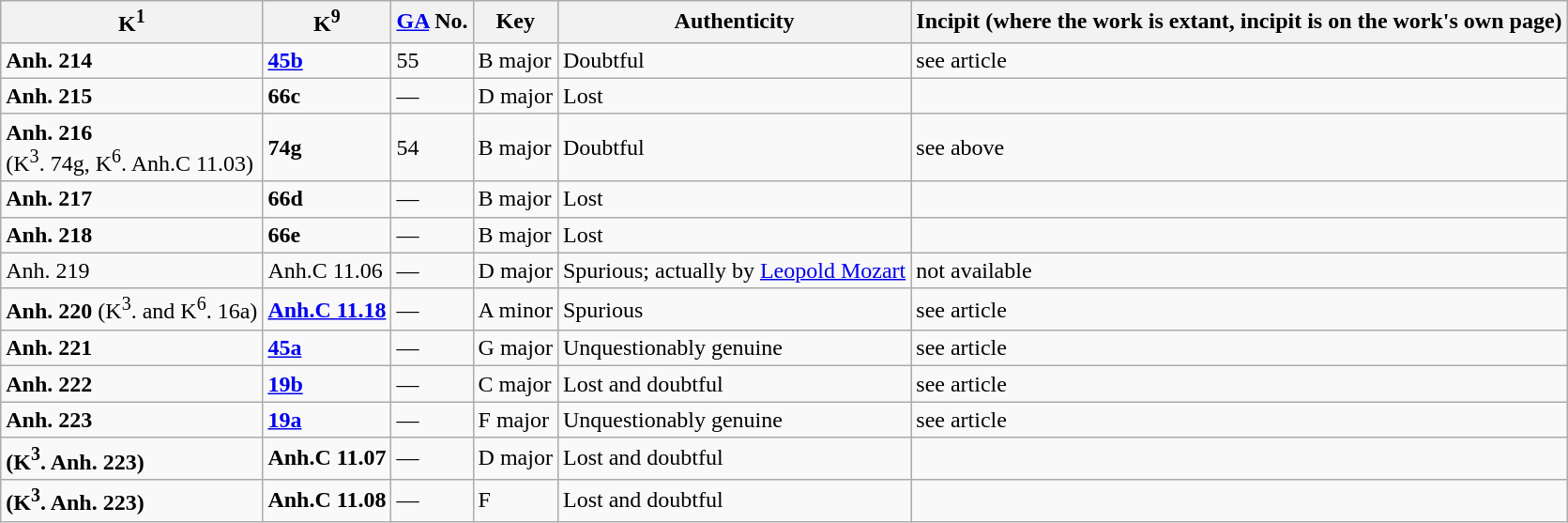<table class="wikitable">
<tr>
<th>K<sup>1</sup></th>
<th>K<sup>9</sup></th>
<th><a href='#'>GA</a> No.</th>
<th>Key</th>
<th>Authenticity</th>
<th>Incipit (where the work is extant, incipit is on the work's own page)</th>
</tr>
<tr>
<td><strong>Anh. 214</strong></td>
<td><strong><a href='#'>45b</a></strong></td>
<td>55</td>
<td>B major</td>
<td>Doubtful</td>
<td>see article</td>
</tr>
<tr>
<td><strong>Anh. 215</strong></td>
<td><strong>66c</strong></td>
<td>—</td>
<td>D major</td>
<td>Lost</td>
<td></td>
</tr>
<tr>
<td><strong>Anh. 216</strong><br>(K<sup>3</sup>. 74g, K<sup>6</sup>. Anh.C 11.03)</td>
<td><strong>74g</strong></td>
<td>54</td>
<td>B major</td>
<td>Doubtful</td>
<td>see above</td>
</tr>
<tr>
<td><strong>Anh. 217</strong></td>
<td><strong>66d</strong></td>
<td>—</td>
<td>B major</td>
<td>Lost</td>
<td></td>
</tr>
<tr>
<td><strong>Anh. 218</strong></td>
<td><strong>66e</strong></td>
<td>—</td>
<td>B major</td>
<td>Lost</td>
<td></td>
</tr>
<tr>
<td>Anh. 219</td>
<td>Anh.C 11.06</td>
<td>—</td>
<td>D major</td>
<td>Spurious; actually by <a href='#'>Leopold Mozart</a></td>
<td>not available</td>
</tr>
<tr>
<td><strong>Anh. 220</strong> (K<sup>3</sup>. and K<sup>6</sup>. 16a)</td>
<td><strong><a href='#'>Anh.C 11.18</a></strong></td>
<td>—</td>
<td>A minor</td>
<td>Spurious</td>
<td>see article</td>
</tr>
<tr>
<td><strong>Anh. 221</strong></td>
<td><strong><a href='#'>45a</a></strong></td>
<td>—</td>
<td>G major</td>
<td>Unquestionably genuine</td>
<td>see article</td>
</tr>
<tr>
<td><strong>Anh. 222</strong></td>
<td><strong><a href='#'>19b</a></strong></td>
<td>—</td>
<td>C major</td>
<td>Lost and doubtful</td>
<td>see article</td>
</tr>
<tr>
<td><strong>Anh. 223</strong></td>
<td><strong><a href='#'>19a</a></strong></td>
<td>—</td>
<td>F major</td>
<td>Unquestionably genuine</td>
<td>see article</td>
</tr>
<tr>
<td><strong>(K<sup>3</sup>. Anh. 223)</strong></td>
<td><strong>Anh.C 11.07</strong></td>
<td>—</td>
<td>D major</td>
<td>Lost and doubtful</td>
<td></td>
</tr>
<tr>
<td><strong>(K<sup>3</sup>. Anh. 223)</strong></td>
<td><strong>Anh.C 11.08</strong></td>
<td>—</td>
<td>F</td>
<td>Lost and doubtful</td>
<td></td>
</tr>
</table>
